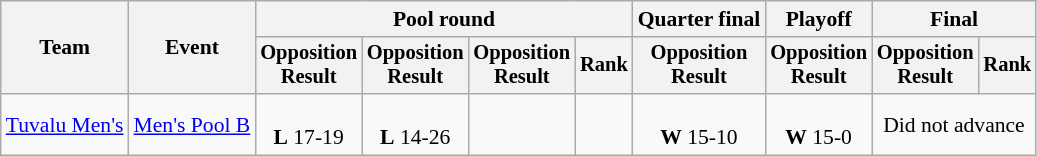<table class=wikitable style=font-size:90%;text-align:center>
<tr>
<th rowspan=2>Team</th>
<th rowspan=2>Event</th>
<th colspan=4>Pool round</th>
<th>Quarter final</th>
<th>Playoff</th>
<th colspan=2>Final</th>
</tr>
<tr style=font-size:95%>
<th>Opposition<br>Result</th>
<th>Opposition<br>Result</th>
<th>Opposition<br>Result</th>
<th>Rank</th>
<th>Opposition<br>Result</th>
<th>Opposition<br>Result</th>
<th>Opposition<br>Result</th>
<th>Rank</th>
</tr>
<tr>
<td align=left><a href='#'>Tuvalu Men's</a></td>
<td align=left><a href='#'>Men's Pool B</a></td>
<td><br><strong>L</strong> 17-19</td>
<td><br><strong>L</strong> 14-26</td>
<td></td>
<td></td>
<td><br><strong>W</strong> 15-10</td>
<td><br><strong>W</strong> 15-0</td>
<td align=center colspan=2>Did not advance</td>
</tr>
</table>
